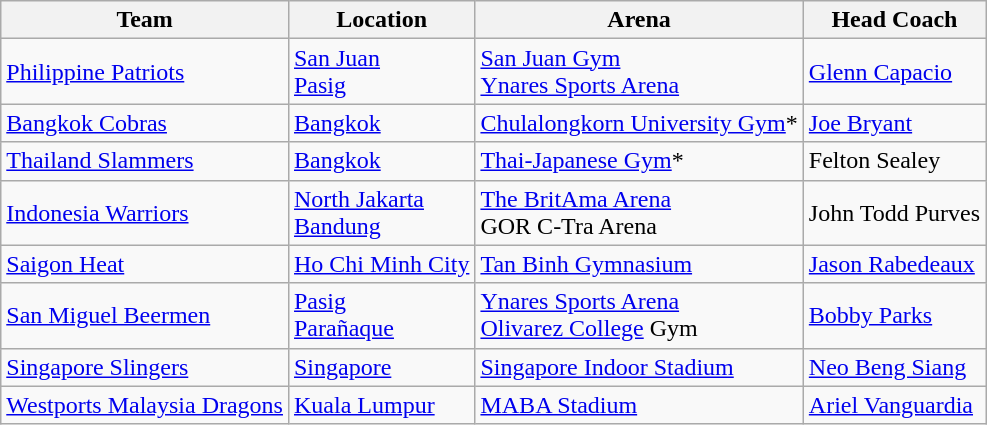<table class=wikitable>
<tr>
<th>Team</th>
<th>Location</th>
<th>Arena</th>
<th>Head Coach</th>
</tr>
<tr>
<td><a href='#'>Philippine Patriots</a></td>
<td><a href='#'>San Juan</a><br><a href='#'>Pasig</a></td>
<td><a href='#'>San Juan Gym</a><br><a href='#'>Ynares Sports Arena</a></td>
<td> <a href='#'>Glenn Capacio</a></td>
</tr>
<tr>
<td><a href='#'>Bangkok Cobras</a></td>
<td><a href='#'>Bangkok</a></td>
<td><a href='#'>Chulalongkorn University Gym</a>*</td>
<td> <a href='#'>Joe Bryant</a></td>
</tr>
<tr>
<td><a href='#'>Thailand Slammers</a></td>
<td><a href='#'>Bangkok</a></td>
<td><a href='#'>Thai-Japanese Gym</a>*</td>
<td> Felton Sealey</td>
</tr>
<tr>
<td><a href='#'>Indonesia Warriors</a></td>
<td><a href='#'>North Jakarta</a><br><a href='#'>Bandung</a></td>
<td><a href='#'>The BritAma Arena</a><br>GOR C-Tra Arena</td>
<td> John Todd Purves</td>
</tr>
<tr>
<td><a href='#'>Saigon Heat</a></td>
<td><a href='#'>Ho Chi Minh City</a></td>
<td><a href='#'>Tan Binh Gymnasium</a></td>
<td> <a href='#'>Jason Rabedeaux</a></td>
</tr>
<tr>
<td><a href='#'>San Miguel Beermen</a></td>
<td><a href='#'>Pasig</a><br><a href='#'>Parañaque</a></td>
<td><a href='#'>Ynares Sports Arena</a><br><a href='#'>Olivarez College</a> Gym</td>
<td> <a href='#'>Bobby Parks</a></td>
</tr>
<tr>
<td><a href='#'>Singapore Slingers</a></td>
<td><a href='#'>Singapore</a></td>
<td><a href='#'>Singapore Indoor Stadium</a></td>
<td> <a href='#'>Neo Beng Siang</a></td>
</tr>
<tr>
<td><a href='#'>Westports Malaysia Dragons</a></td>
<td><a href='#'>Kuala Lumpur</a></td>
<td><a href='#'>MABA Stadium</a></td>
<td> <a href='#'>Ariel Vanguardia</a></td>
</tr>
</table>
